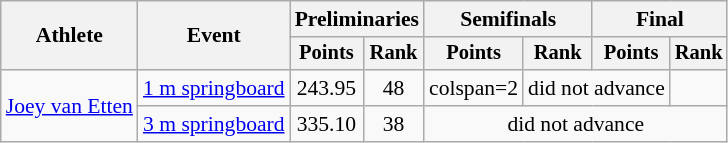<table class=wikitable style="font-size:90%;">
<tr>
<th rowspan="2">Athlete</th>
<th rowspan="2">Event</th>
<th colspan="2">Preliminaries</th>
<th colspan="2">Semifinals</th>
<th colspan="2">Final</th>
</tr>
<tr style="font-size:95%">
<th>Points</th>
<th>Rank</th>
<th>Points</th>
<th>Rank</th>
<th>Points</th>
<th>Rank</th>
</tr>
<tr align=center>
<td align=left rowspan=2><a href='#'>Joey van Etten</a></td>
<td align=left><a href='#'>1 m springboard</a></td>
<td>243.95</td>
<td>48</td>
<td>colspan=2 </td>
<td colspan=2>did not advance</td>
</tr>
<tr align=center>
<td align=left><a href='#'>3 m springboard</a></td>
<td>335.10</td>
<td>38</td>
<td colspan=4>did not advance</td>
</tr>
</table>
